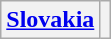<table class="wikitable" style="text-align:center">
<tr>
<th><a href='#'>Slovakia</a></th>
<th rowspan=5 colspan=2></th>
</tr>
</table>
